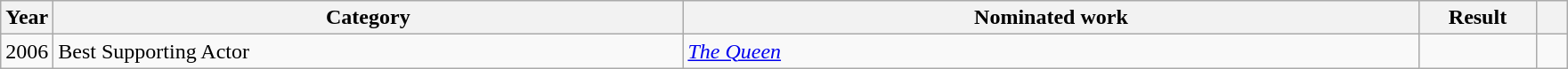<table class="wikitable">
<tr>
<th scope="col" style="width:1em;">Year</th>
<th scope="col" style="width:29em;">Category</th>
<th scope="col" style="width:34em;">Nominated work</th>
<th scope="col" style="width:5em;">Result</th>
<th scope="col" style="width:1em;"></th>
</tr>
<tr>
<td>2006</td>
<td>Best Supporting Actor</td>
<td><em><a href='#'>The Queen</a></em></td>
<td></td>
<td></td>
</tr>
</table>
